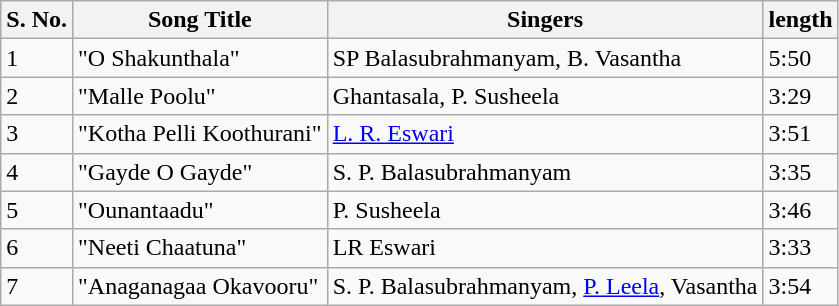<table class="wikitable">
<tr>
<th>S. No.</th>
<th>Song Title</th>
<th>Singers</th>
<th>length</th>
</tr>
<tr>
<td>1</td>
<td>"O Shakunthala"</td>
<td>SP Balasubrahmanyam, B. Vasantha</td>
<td>5:50</td>
</tr>
<tr>
<td>2</td>
<td>"Malle Poolu"</td>
<td>Ghantasala, P. Susheela</td>
<td>3:29</td>
</tr>
<tr>
<td>3</td>
<td>"Kotha Pelli Koothurani"</td>
<td><a href='#'>L. R. Eswari</a></td>
<td>3:51</td>
</tr>
<tr>
<td>4</td>
<td>"Gayde O Gayde"</td>
<td>S. P. Balasubrahmanyam</td>
<td>3:35</td>
</tr>
<tr>
<td>5</td>
<td>"Ounantaadu"</td>
<td>P. Susheela</td>
<td>3:46</td>
</tr>
<tr>
<td>6</td>
<td>"Neeti Chaatuna"</td>
<td>LR Eswari</td>
<td>3:33</td>
</tr>
<tr>
<td>7</td>
<td>"Anaganagaa Okavooru"</td>
<td>S. P. Balasubrahmanyam, <a href='#'>P. Leela</a>, Vasantha</td>
<td>3:54</td>
</tr>
</table>
